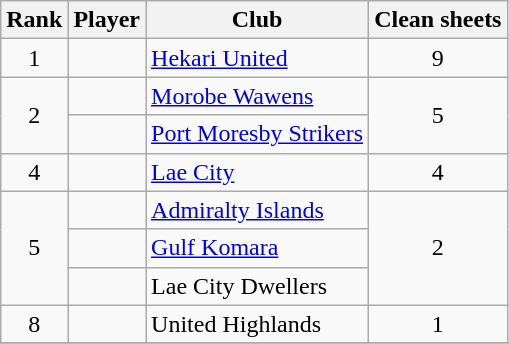<table class="wikitable" style="text-align:center">
<tr>
<th>Rank</th>
<th>Player</th>
<th>Club</th>
<th>Clean sheets</th>
</tr>
<tr>
<td>1</td>
<td align="left"></td>
<td align="left"><a href='#'>Hekari United</a></td>
<td>9</td>
</tr>
<tr>
<td rowspan="2">2</td>
<td align="left"></td>
<td align="left"><a href='#'>Morobe Wawens</a></td>
<td rowspan="2">5</td>
</tr>
<tr>
<td align="left"></td>
<td align="left"><a href='#'>Port Moresby Strikers</a></td>
</tr>
<tr>
<td>4</td>
<td align="left"></td>
<td align="left"><a href='#'>Lae City</a></td>
<td>4</td>
</tr>
<tr>
<td rowspan="3">5</td>
<td align="left"></td>
<td align="left"><a href='#'>Admiralty Islands</a></td>
<td rowspan="3">2</td>
</tr>
<tr>
<td align="left"></td>
<td align="left"><a href='#'>Gulf Komara</a></td>
</tr>
<tr>
<td align="left"></td>
<td align="left">Lae City Dwellers</td>
</tr>
<tr>
<td>8</td>
<td align="left"></td>
<td align="left">United Highlands</td>
<td>1</td>
</tr>
<tr>
</tr>
</table>
